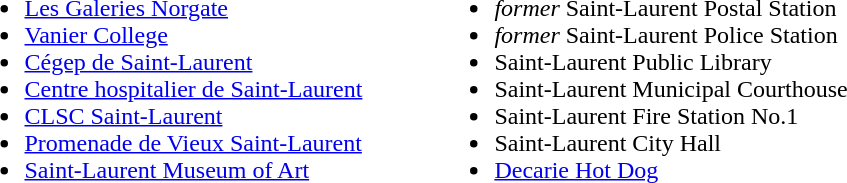<table>
<tr valign=top>
<td><br><ul><li><a href='#'>Les Galeries Norgate</a></li><li><a href='#'>Vanier College</a></li><li><a href='#'>Cégep de Saint-Laurent</a></li><li><a href='#'>Centre hospitalier de Saint-Laurent</a></li><li><a href='#'>CLSC Saint-Laurent</a></li><li><a href='#'>Promenade de Vieux Saint-Laurent</a></li><li><a href='#'>Saint-Laurent Museum of Art</a></li></ul></td>
<td width=40></td>
<td><br><ul><li><em>former</em> Saint-Laurent Postal Station</li><li><em>former</em> Saint-Laurent Police Station</li><li>Saint-Laurent Public Library</li><li>Saint-Laurent Municipal Courthouse</li><li>Saint-Laurent Fire Station No.1</li><li>Saint-Laurent City Hall</li><li><a href='#'>Decarie Hot Dog</a></li></ul></td>
</tr>
</table>
